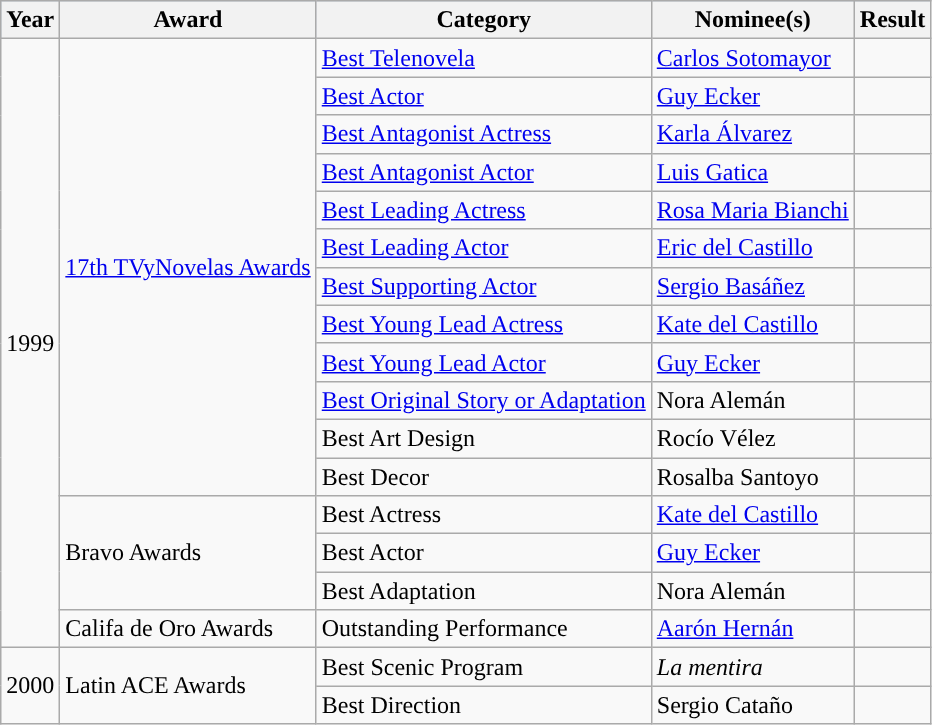<table class="wikitable">
<tr style="background:#b0c4de;">
<th>Year</th>
<th>Award</th>
<th>Category</th>
<th>Nominee(s)</th>
<th>Result</th>
</tr>
<tr>
<td rowspan=16>1999</td>
<td rowspan=12><a href='#'>17th TVyNovelas Awards</a></td>
<td><a href='#'>Best Telenovela</a></td>
<td><a href='#'>Carlos Sotomayor</a></td>
<td></td>
</tr>
<tr>
<td><a href='#'>Best Actor</a></td>
<td><a href='#'>Guy Ecker</a></td>
<td></td>
</tr>
<tr>
<td><a href='#'>Best Antagonist Actress</a></td>
<td><a href='#'>Karla Álvarez</a></td>
<td></td>
</tr>
<tr>
<td><a href='#'>Best Antagonist Actor</a></td>
<td><a href='#'>Luis Gatica</a></td>
<td></td>
</tr>
<tr>
<td><a href='#'>Best Leading Actress</a></td>
<td><a href='#'>Rosa Maria Bianchi</a></td>
<td></td>
</tr>
<tr>
<td><a href='#'>Best Leading Actor</a></td>
<td><a href='#'>Eric del Castillo</a></td>
<td></td>
</tr>
<tr>
<td><a href='#'>Best Supporting Actor</a></td>
<td><a href='#'>Sergio Basáñez</a></td>
<td></td>
</tr>
<tr>
<td><a href='#'>Best Young Lead Actress</a></td>
<td><a href='#'>Kate del Castillo</a></td>
<td></td>
</tr>
<tr>
<td><a href='#'>Best Young Lead Actor</a></td>
<td><a href='#'>Guy Ecker</a></td>
<td></td>
</tr>
<tr>
<td><a href='#'>Best Original Story or Adaptation</a></td>
<td>Nora Alemán</td>
<td></td>
</tr>
<tr>
<td>Best Art Design</td>
<td>Rocío Vélez</td>
<td></td>
</tr>
<tr>
<td>Best Decor</td>
<td>Rosalba Santoyo</td>
<td></td>
</tr>
<tr>
<td rowspan=3>Bravo Awards</td>
<td>Best Actress</td>
<td><a href='#'>Kate del Castillo</a></td>
<td></td>
</tr>
<tr>
<td>Best Actor</td>
<td><a href='#'>Guy Ecker</a></td>
<td></td>
</tr>
<tr>
<td>Best Adaptation</td>
<td>Nora Alemán</td>
<td></td>
</tr>
<tr>
<td>Califa de Oro Awards</td>
<td>Outstanding Performance</td>
<td><a href='#'>Aarón Hernán</a></td>
<td></td>
</tr>
<tr>
<td rowspan=2>2000</td>
<td rowspan=2>Latin ACE Awards</td>
<td>Best Scenic Program</td>
<td><em>La mentira</em></td>
<td></td>
</tr>
<tr>
<td>Best Direction</td>
<td>Sergio Cataño</td>
<td></td>
</tr>
</table>
